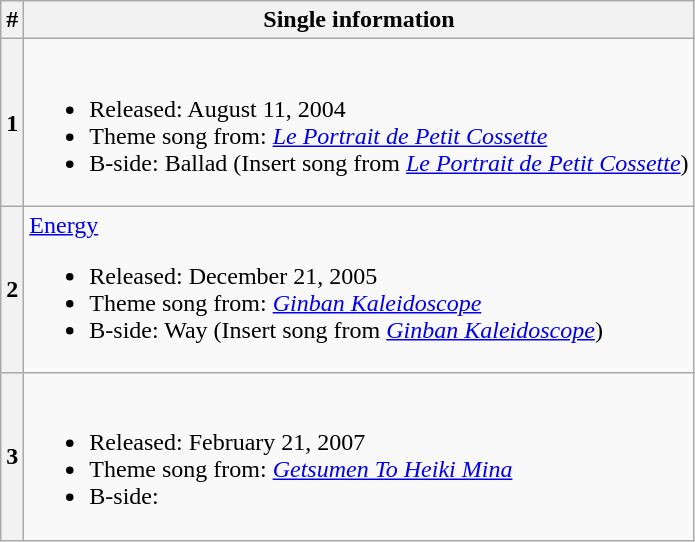<table class="wikitable">
<tr>
<th align="left">#</th>
<th align="left">Single information</th>
</tr>
<tr>
<th align="left">1</th>
<td align="left"><br><ul><li>Released: August 11, 2004</li><li>Theme song from: <em><a href='#'>Le Portrait de Petit Cossette</a></em></li><li>B-side: Ballad (Insert song from <em><a href='#'>Le Portrait de Petit Cossette</a></em>)</li></ul></td>
</tr>
<tr>
<th align="left">2</th>
<td align="left"><a href='#'>Energy</a><br><ul><li>Released: December 21, 2005</li><li>Theme song from: <em><a href='#'>Ginban Kaleidoscope</a></em></li><li>B-side: Way (Insert song from <em><a href='#'>Ginban Kaleidoscope</a></em>)</li></ul></td>
</tr>
<tr>
<th align="left">3</th>
<td align="left"><br><ul><li>Released: February 21, 2007</li><li>Theme song from: <em><a href='#'>Getsumen To Heiki Mina</a></em></li><li>B-side: </li></ul></td>
</tr>
</table>
